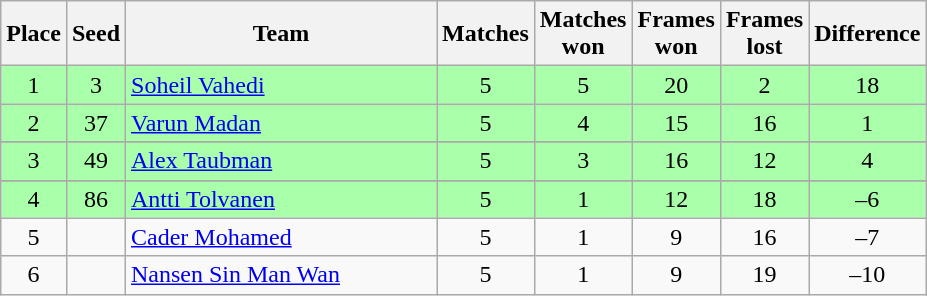<table class="wikitable" style="text-align: center;">
<tr>
<th width=20>Place</th>
<th width=20>Seed</th>
<th width=200>Team</th>
<th width=20>Matches</th>
<th width=20>Matches won</th>
<th width=20>Frames won</th>
<th width=20>Frames lost</th>
<th width=20>Difference</th>
</tr>
<tr style="background:#aaffaa;">
<td>1</td>
<td>3</td>
<td style="text-align:left;"> <a href='#'>Soheil Vahedi</a></td>
<td>5</td>
<td>5</td>
<td>20</td>
<td>2</td>
<td>18</td>
</tr>
<tr style="background:#aaffaa;">
<td>2</td>
<td>37</td>
<td style="text-align:left;"> <a href='#'>Varun Madan</a></td>
<td>5</td>
<td>4</td>
<td>15</td>
<td>16</td>
<td>1</td>
</tr>
<tr>
</tr>
<tr style="background:#aaffaa;">
<td>3</td>
<td>49</td>
<td style="text-align:left;"> <a href='#'>Alex Taubman</a></td>
<td>5</td>
<td>3</td>
<td>16</td>
<td>12</td>
<td>4</td>
</tr>
<tr>
</tr>
<tr style="background:#aaffaa;">
<td>4</td>
<td>86</td>
<td style="text-align:left;"> <a href='#'>Antti Tolvanen</a></td>
<td>5</td>
<td>1</td>
<td>12</td>
<td>18</td>
<td>–6</td>
</tr>
<tr>
<td>5</td>
<td></td>
<td style="text-align:left;"> <a href='#'>Cader Mohamed</a></td>
<td>5</td>
<td>1</td>
<td>9</td>
<td>16</td>
<td>–7</td>
</tr>
<tr>
<td>6</td>
<td></td>
<td style="text-align:left;"> <a href='#'>Nansen Sin Man Wan</a></td>
<td>5</td>
<td>1</td>
<td>9</td>
<td>19</td>
<td>–10</td>
</tr>
</table>
